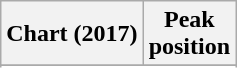<table class="wikitable sortable plainrowheaders" style="text-align:center">
<tr>
<th scope="col">Chart (2017)</th>
<th scope="col">Peak<br> position</th>
</tr>
<tr>
</tr>
<tr>
</tr>
<tr>
</tr>
</table>
